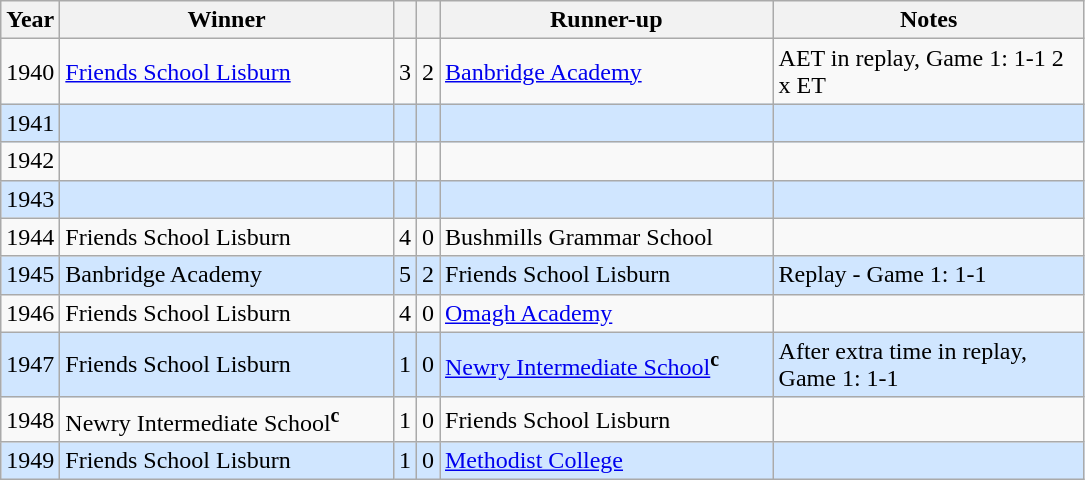<table class="wikitable">
<tr>
<th>Year</th>
<th>Winner</th>
<th></th>
<th></th>
<th>Runner-up</th>
<th width="200">Notes</th>
</tr>
<tr>
<td align="center">1940</td>
<td width="215"><a href='#'>Friends School Lisburn</a></td>
<td align="center">3</td>
<td align="center">2</td>
<td width="215"><a href='#'>Banbridge Academy</a></td>
<td>AET in replay, Game 1: 1-1 2 x ET</td>
</tr>
<tr style="background: #D0E6FF;">
<td align="center">1941</td>
<td></td>
<td align="center"></td>
<td align="center"></td>
<td></td>
<td></td>
</tr>
<tr>
<td align="center">1942</td>
<td></td>
<td align="center"></td>
<td align="center"></td>
<td></td>
<td></td>
</tr>
<tr style="background: #D0E6FF;">
<td align="center">1943</td>
<td></td>
<td align="center"></td>
<td align="center"></td>
<td></td>
<td></td>
</tr>
<tr>
<td align="center">1944</td>
<td>Friends School Lisburn</td>
<td align="center">4</td>
<td align="center">0</td>
<td>Bushmills Grammar School</td>
<td></td>
</tr>
<tr style="background: #D0E6FF;">
<td align="center">1945</td>
<td>Banbridge Academy</td>
<td align="center">5</td>
<td align="center">2</td>
<td>Friends School Lisburn</td>
<td>Replay - Game 1: 1-1</td>
</tr>
<tr>
<td align="center">1946</td>
<td>Friends School Lisburn</td>
<td align="center">4</td>
<td align="center">0</td>
<td><a href='#'>Omagh Academy</a></td>
<td></td>
</tr>
<tr style="background: #D0E6FF;">
<td align="center">1947</td>
<td>Friends School Lisburn</td>
<td align="center">1</td>
<td align="center">0</td>
<td><a href='#'>Newry Intermediate School</a><sup><strong>c</strong></sup></td>
<td>After extra time in replay, Game 1: 1-1</td>
</tr>
<tr>
<td align="center">1948</td>
<td>Newry Intermediate School<sup><strong>c</strong></sup></td>
<td align="center">1</td>
<td align="center">0</td>
<td>Friends School Lisburn</td>
<td></td>
</tr>
<tr style="background: #D0E6FF;">
<td align="center">1949</td>
<td>Friends School Lisburn</td>
<td align="center">1</td>
<td align="center">0</td>
<td><a href='#'>Methodist College</a></td>
<td></td>
</tr>
</table>
